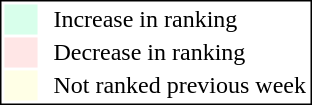<table style="border:1px solid black; float:right;">
<tr>
<td style="background:#D8FFEB; width:20px;"></td>
<td> </td>
<td>Increase in ranking</td>
</tr>
<tr>
<td style="background:#FFE6E6; width:20px;"></td>
<td> </td>
<td>Decrease in ranking</td>
</tr>
<tr>
<td style="background:#FFFFE6; width:20px;"></td>
<td> </td>
<td>Not ranked previous week</td>
</tr>
</table>
